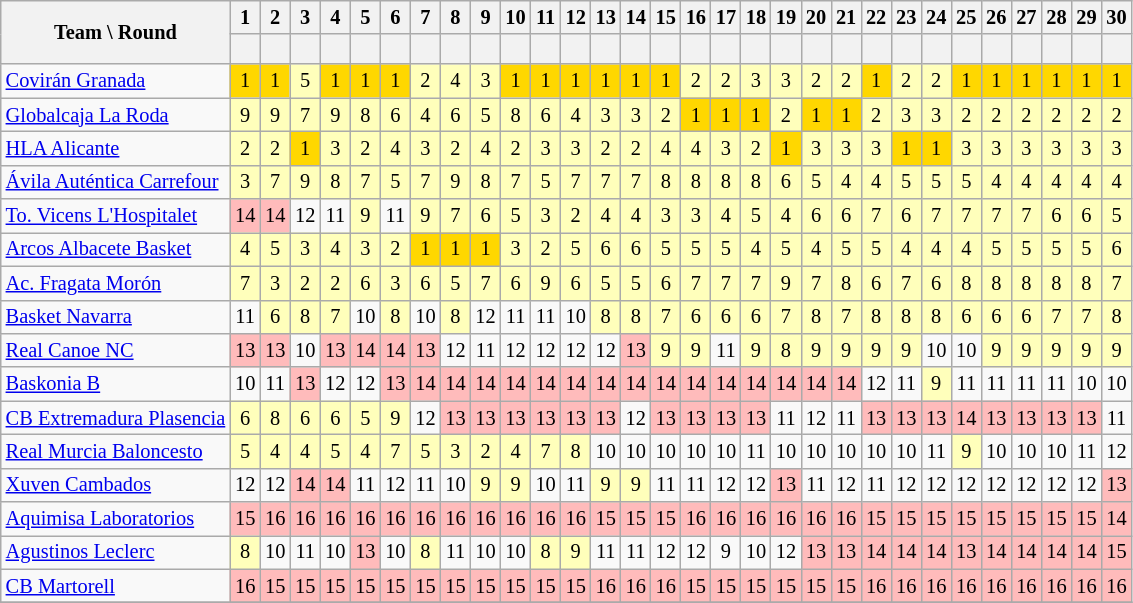<table class="wikitable sortable" style="font-size: 85%; text-align:center; white-space: nowrap;">
<tr>
<th rowspan="2" style="width:140px;">Team \ Round</th>
<th class="unsortable">1</th>
<th class="unsortable">2</th>
<th class="unsortable">3</th>
<th class="unsortable">4</th>
<th class="unsortable">5</th>
<th class="unsortable">6</th>
<th class="unsortable">7</th>
<th class="unsortable">8</th>
<th class="unsortable">9</th>
<th class="unsortable">10</th>
<th class="unsortable">11</th>
<th class="unsortable">12</th>
<th class="unsortable">13</th>
<th class="unsortable">14</th>
<th class="unsortable">15</th>
<th class="unsortable">16</th>
<th class="unsortable">17</th>
<th class="unsortable">18</th>
<th class="unsortable">19</th>
<th class="unsortable">20</th>
<th class="unsortable">21</th>
<th class="unsortable">22</th>
<th class="unsortable">23</th>
<th class="unsortable">24</th>
<th class="unsortable">25</th>
<th class="unsortable">26</th>
<th class="unsortable">27</th>
<th class="unsortable">28</th>
<th class="unsortable">29</th>
<th class="unsortable">30</th>
</tr>
<tr style="text-align:center; height:20px;">
<th scope=row></th>
<th></th>
<th></th>
<th></th>
<th></th>
<th></th>
<th></th>
<th></th>
<th></th>
<th></th>
<th></th>
<th></th>
<th></th>
<th></th>
<th></th>
<th></th>
<th></th>
<th></th>
<th></th>
<th></th>
<th></th>
<th></th>
<th></th>
<th></th>
<th></th>
<th></th>
<th></th>
<th></th>
<th></th>
<th></th>
</tr>
<tr>
<td align=left><a href='#'>Covirán Granada</a></td>
<td bgcolor=gold>1</td>
<td bgcolor=gold>1</td>
<td bgcolor=#FFFFBB>5</td>
<td bgcolor=gold>1</td>
<td bgcolor=gold>1</td>
<td bgcolor=gold>1</td>
<td bgcolor=#FFFFBB>2</td>
<td bgcolor=#FFFFBB>4</td>
<td bgcolor=#FFFFBB>3</td>
<td bgcolor=gold>1</td>
<td bgcolor=gold>1</td>
<td bgcolor=gold>1</td>
<td bgcolor=gold>1</td>
<td bgcolor=gold>1</td>
<td bgcolor=gold>1</td>
<td bgcolor=#FFFFBB>2</td>
<td bgcolor=#FFFFBB>2</td>
<td bgcolor=#FFFFBB>3</td>
<td bgcolor=#FFFFBB>3</td>
<td bgcolor=#FFFFBB>2</td>
<td bgcolor=#FFFFBB>2</td>
<td bgcolor=gold>1</td>
<td bgcolor=#FFFFBB>2</td>
<td bgcolor=#FFFFBB>2</td>
<td bgcolor=gold>1</td>
<td bgcolor=gold>1</td>
<td bgcolor=gold>1</td>
<td bgcolor=gold>1</td>
<td bgcolor=gold>1</td>
<td bgcolor=gold>1</td>
</tr>
<tr>
<td align=left><a href='#'>Globalcaja La Roda</a></td>
<td bgcolor=#FFFFBB>9</td>
<td bgcolor=#FFFFBB>9</td>
<td bgcolor=#FFFFBB>7</td>
<td bgcolor=#FFFFBB>9</td>
<td bgcolor=#FFFFBB>8</td>
<td bgcolor=#FFFFBB>6</td>
<td bgcolor=#FFFFBB>4</td>
<td bgcolor=#FFFFBB>6</td>
<td bgcolor=#FFFFBB>5</td>
<td bgcolor=#FFFFBB>8</td>
<td bgcolor=#FFFFBB>6</td>
<td bgcolor=#FFFFBB>4</td>
<td bgcolor=#FFFFBB>3</td>
<td bgcolor=#FFFFBB>3</td>
<td bgcolor=#FFFFBB>2</td>
<td bgcolor=gold>1</td>
<td bgcolor=gold>1</td>
<td bgcolor=gold>1</td>
<td bgcolor=#FFFFBB>2</td>
<td bgcolor=gold>1</td>
<td bgcolor=gold>1</td>
<td bgcolor=#FFFFBB>2</td>
<td bgcolor=#FFFFBB>3</td>
<td bgcolor=#FFFFBB>3</td>
<td bgcolor=#FFFFBB>2</td>
<td bgcolor=#FFFFBB>2</td>
<td bgcolor=#FFFFBB>2</td>
<td bgcolor=#FFFFBB>2</td>
<td bgcolor=#FFFFBB>2</td>
<td bgcolor=#FFFFBB>2</td>
</tr>
<tr>
<td align=left><a href='#'>HLA Alicante</a></td>
<td bgcolor=#FFFFBB>2</td>
<td bgcolor=#FFFFBB>2</td>
<td bgcolor=gold>1</td>
<td bgcolor=#FFFFBB>3</td>
<td bgcolor=#FFFFBB>2</td>
<td bgcolor=#FFFFBB>4</td>
<td bgcolor=#FFFFBB>3</td>
<td bgcolor=#FFFFBB>2</td>
<td bgcolor=#FFFFBB>4</td>
<td bgcolor=#FFFFBB>2</td>
<td bgcolor=#FFFFBB>3</td>
<td bgcolor=#FFFFBB>3</td>
<td bgcolor=#FFFFBB>2</td>
<td bgcolor=#FFFFBB>2</td>
<td bgcolor=#FFFFBB>4</td>
<td bgcolor=#FFFFBB>4</td>
<td bgcolor=#FFFFBB>3</td>
<td bgcolor=#FFFFBB>2</td>
<td bgcolor=gold>1</td>
<td bgcolor=#FFFFBB>3</td>
<td bgcolor=#FFFFBB>3</td>
<td bgcolor=#FFFFBB>3</td>
<td bgcolor=gold>1</td>
<td bgcolor=gold>1</td>
<td bgcolor=#FFFFBB>3</td>
<td bgcolor=#FFFFBB>3</td>
<td bgcolor=#FFFFBB>3</td>
<td bgcolor=#FFFFBB>3</td>
<td bgcolor=#FFFFBB>3</td>
<td bgcolor=#FFFFBB>3</td>
</tr>
<tr>
<td align=left><a href='#'>Ávila Auténtica Carrefour</a></td>
<td bgcolor=#FFFFBB>3</td>
<td bgcolor=#FFFFBB>7</td>
<td bgcolor=#FFFFBB>9</td>
<td bgcolor=#FFFFBB>8</td>
<td bgcolor=#FFFFBB>7</td>
<td bgcolor=#FFFFBB>5</td>
<td bgcolor=#FFFFBB>7</td>
<td bgcolor=#FFFFBB>9</td>
<td bgcolor=#FFFFBB>8</td>
<td bgcolor=#FFFFBB>7</td>
<td bgcolor=#FFFFBB>5</td>
<td bgcolor=#FFFFBB>7</td>
<td bgcolor=#FFFFBB>7</td>
<td bgcolor=#FFFFBB>7</td>
<td bgcolor=#FFFFBB>8</td>
<td bgcolor=#FFFFBB>8</td>
<td bgcolor=#FFFFBB>8</td>
<td bgcolor=#FFFFBB>8</td>
<td bgcolor=#FFFFBB>6</td>
<td bgcolor=#FFFFBB>5</td>
<td bgcolor=#FFFFBB>4</td>
<td bgcolor=#FFFFBB>4</td>
<td bgcolor=#FFFFBB>5</td>
<td bgcolor=#FFFFBB>5</td>
<td bgcolor=#FFFFBB>5</td>
<td bgcolor=#FFFFBB>4</td>
<td bgcolor=#FFFFBB>4</td>
<td bgcolor=#FFFFBB>4</td>
<td bgcolor=#FFFFBB>4</td>
<td bgcolor=#FFFFBB>4</td>
</tr>
<tr>
<td align=left><a href='#'>To. Vicens L'Hospitalet</a></td>
<td bgcolor=#FFBBBB>14</td>
<td bgcolor=#FFBBBB>14</td>
<td>12</td>
<td>11</td>
<td bgcolor=#FFFFBB>9</td>
<td>11</td>
<td bgcolor=#FFFFBB>9</td>
<td bgcolor=#FFFFBB>7</td>
<td bgcolor=#FFFFBB>6</td>
<td bgcolor=#FFFFBB>5</td>
<td bgcolor=#FFFFBB>3</td>
<td bgcolor=#FFFFBB>2</td>
<td bgcolor=#FFFFBB>4</td>
<td bgcolor=#FFFFBB>4</td>
<td bgcolor=#FFFFBB>3</td>
<td bgcolor=#FFFFBB>3</td>
<td bgcolor=#FFFFBB>4</td>
<td bgcolor=#FFFFBB>5</td>
<td bgcolor=#FFFFBB>4</td>
<td bgcolor=#FFFFBB>6</td>
<td bgcolor=#FFFFBB>6</td>
<td bgcolor=#FFFFBB>7</td>
<td bgcolor=#FFFFBB>6</td>
<td bgcolor=#FFFFBB>7</td>
<td bgcolor=#FFFFBB>7</td>
<td bgcolor=#FFFFBB>7</td>
<td bgcolor=#FFFFBB>7</td>
<td bgcolor=#FFFFBB>6</td>
<td bgcolor=#FFFFBB>6</td>
<td bgcolor=#FFFFBB>5</td>
</tr>
<tr>
<td align=left><a href='#'>Arcos Albacete Basket</a></td>
<td bgcolor=#FFFFBB>4</td>
<td bgcolor=#FFFFBB>5</td>
<td bgcolor=#FFFFBB>3</td>
<td bgcolor=#FFFFBB>4</td>
<td bgcolor=#FFFFBB>3</td>
<td bgcolor=#FFFFBB>2</td>
<td bgcolor=gold>1</td>
<td bgcolor=gold>1</td>
<td bgcolor=gold>1</td>
<td bgcolor=#FFFFBB>3</td>
<td bgcolor=#FFFFBB>2</td>
<td bgcolor=#FFFFBB>5</td>
<td bgcolor=#FFFFBB>6</td>
<td bgcolor=#FFFFBB>6</td>
<td bgcolor=#FFFFBB>5</td>
<td bgcolor=#FFFFBB>5</td>
<td bgcolor=#FFFFBB>5</td>
<td bgcolor=#FFFFBB>4</td>
<td bgcolor=#FFFFBB>5</td>
<td bgcolor=#FFFFBB>4</td>
<td bgcolor=#FFFFBB>5</td>
<td bgcolor=#FFFFBB>5</td>
<td bgcolor=#FFFFBB>4</td>
<td bgcolor=#FFFFBB>4</td>
<td bgcolor=#FFFFBB>4</td>
<td bgcolor=#FFFFBB>5</td>
<td bgcolor=#FFFFBB>5</td>
<td bgcolor=#FFFFBB>5</td>
<td bgcolor=#FFFFBB>5</td>
<td bgcolor=#FFFFBB>6</td>
</tr>
<tr>
<td align=left><a href='#'>Ac. Fragata Morón</a></td>
<td bgcolor=#FFFFBB>7</td>
<td bgcolor=#FFFFBB>3</td>
<td bgcolor=#FFFFBB>2</td>
<td bgcolor=#FFFFBB>2</td>
<td bgcolor=#FFFFBB>6</td>
<td bgcolor=#FFFFBB>3</td>
<td bgcolor=#FFFFBB>6</td>
<td bgcolor=#FFFFBB>5</td>
<td bgcolor=#FFFFBB>7</td>
<td bgcolor=#FFFFBB>6</td>
<td bgcolor=#FFFFBB>9</td>
<td bgcolor=#FFFFBB>6</td>
<td bgcolor=#FFFFBB>5</td>
<td bgcolor=#FFFFBB>5</td>
<td bgcolor=#FFFFBB>6</td>
<td bgcolor=#FFFFBB>7</td>
<td bgcolor=#FFFFBB>7</td>
<td bgcolor=#FFFFBB>7</td>
<td bgcolor=#FFFFBB>9</td>
<td bgcolor=#FFFFBB>7</td>
<td bgcolor=#FFFFBB>8</td>
<td bgcolor=#FFFFBB>6</td>
<td bgcolor=#FFFFBB>7</td>
<td bgcolor=#FFFFBB>6</td>
<td bgcolor=#FFFFBB>8</td>
<td bgcolor=#FFFFBB>8</td>
<td bgcolor=#FFFFBB>8</td>
<td bgcolor=#FFFFBB>8</td>
<td bgcolor=#FFFFBB>8</td>
<td bgcolor=#FFFFBB>7</td>
</tr>
<tr>
<td align=left><a href='#'>Basket Navarra</a></td>
<td>11</td>
<td bgcolor=#FFFFBB>6</td>
<td bgcolor=#FFFFBB>8</td>
<td bgcolor=#FFFFBB>7</td>
<td>10</td>
<td bgcolor=#FFFFBB>8</td>
<td>10</td>
<td bgcolor=#FFFFBB>8</td>
<td>12</td>
<td>11</td>
<td>11</td>
<td>10</td>
<td bgcolor=#FFFFBB>8</td>
<td bgcolor=#FFFFBB>8</td>
<td bgcolor=#FFFFBB>7</td>
<td bgcolor=#FFFFBB>6</td>
<td bgcolor=#FFFFBB>6</td>
<td bgcolor=#FFFFBB>6</td>
<td bgcolor=#FFFFBB>7</td>
<td bgcolor=#FFFFBB>8</td>
<td bgcolor=#FFFFBB>7</td>
<td bgcolor=#FFFFBB>8</td>
<td bgcolor=#FFFFBB>8</td>
<td bgcolor=#FFFFBB>8</td>
<td bgcolor=#FFFFBB>6</td>
<td bgcolor=#FFFFBB>6</td>
<td bgcolor=#FFFFBB>6</td>
<td bgcolor=#FFFFBB>7</td>
<td bgcolor=#FFFFBB>7</td>
<td bgcolor=#FFFFBB>8</td>
</tr>
<tr>
<td align=left><a href='#'>Real Canoe NC</a></td>
<td bgcolor=#FFBBBB>13</td>
<td bgcolor=#FFBBBB>13</td>
<td>10</td>
<td bgcolor=#FFBBBB>13</td>
<td bgcolor=#FFBBBB>14</td>
<td bgcolor=#FFBBBB>14</td>
<td bgcolor=#FFBBBB>13</td>
<td>12</td>
<td>11</td>
<td>12</td>
<td>12</td>
<td>12</td>
<td>12</td>
<td bgcolor=#FFBBBB>13</td>
<td bgcolor=#FFFFBB>9</td>
<td bgcolor=#FFFFBB>9</td>
<td>11</td>
<td bgcolor=#FFFFBB>9</td>
<td bgcolor=#FFFFBB>8</td>
<td bgcolor=#FFFFBB>9</td>
<td bgcolor=#FFFFBB>9</td>
<td bgcolor=#FFFFBB>9</td>
<td bgcolor=#FFFFBB>9</td>
<td>10</td>
<td>10</td>
<td bgcolor=#FFFFBB>9</td>
<td bgcolor=#FFFFBB>9</td>
<td bgcolor=#FFFFBB>9</td>
<td bgcolor=#FFFFBB>9</td>
<td bgcolor=#FFFFBB>9</td>
</tr>
<tr>
<td align=left><a href='#'>Baskonia B</a></td>
<td>10</td>
<td>11</td>
<td bgcolor=#FFBBBB>13</td>
<td>12</td>
<td>12</td>
<td bgcolor=#FFBBBB>13</td>
<td bgcolor=#FFBBBB>14</td>
<td bgcolor=#FFBBBB>14</td>
<td bgcolor=#FFBBBB>14</td>
<td bgcolor=#FFBBBB>14</td>
<td bgcolor=#FFBBBB>14</td>
<td bgcolor=#FFBBBB>14</td>
<td bgcolor=#FFBBBB>14</td>
<td bgcolor=#FFBBBB>14</td>
<td bgcolor=#FFBBBB>14</td>
<td bgcolor=#FFBBBB>14</td>
<td bgcolor=#FFBBBB>14</td>
<td bgcolor=#FFBBBB>14</td>
<td bgcolor=#FFBBBB>14</td>
<td bgcolor=#FFBBBB>14</td>
<td bgcolor=#FFBBBB>14</td>
<td>12</td>
<td>11</td>
<td bgcolor=#FFFFBB>9</td>
<td>11</td>
<td>11</td>
<td>11</td>
<td>11</td>
<td>10</td>
<td>10</td>
</tr>
<tr>
<td align=left><a href='#'>CB Extremadura Plasencia</a></td>
<td bgcolor=#FFFFBB>6</td>
<td bgcolor=#FFFFBB>8</td>
<td bgcolor=#FFFFBB>6</td>
<td bgcolor=#FFFFBB>6</td>
<td bgcolor=#FFFFBB>5</td>
<td bgcolor=#FFFFBB>9</td>
<td>12</td>
<td bgcolor=#FFBBBB>13</td>
<td bgcolor=#FFBBBB>13</td>
<td bgcolor=#FFBBBB>13</td>
<td bgcolor=#FFBBBB>13</td>
<td bgcolor=#FFBBBB>13</td>
<td bgcolor=#FFBBBB>13</td>
<td>12</td>
<td bgcolor=#FFBBBB>13</td>
<td bgcolor=#FFBBBB>13</td>
<td bgcolor=#FFBBBB>13</td>
<td bgcolor=#FFBBBB>13</td>
<td>11</td>
<td>12</td>
<td>11</td>
<td bgcolor=#FFBBBB>13</td>
<td bgcolor=#FFBBBB>13</td>
<td bgcolor=#FFBBBB>13</td>
<td bgcolor=#FFBBBB>14</td>
<td bgcolor=#FFBBBB>13</td>
<td bgcolor=#FFBBBB>13</td>
<td bgcolor=#FFBBBB>13</td>
<td bgcolor=#FFBBBB>13</td>
<td>11</td>
</tr>
<tr>
<td align=left><a href='#'>Real Murcia Baloncesto</a></td>
<td bgcolor=#FFFFBB>5</td>
<td bgcolor=#FFFFBB>4</td>
<td bgcolor=#FFFFBB>4</td>
<td bgcolor=#FFFFBB>5</td>
<td bgcolor=#FFFFBB>4</td>
<td bgcolor=#FFFFBB>7</td>
<td bgcolor=#FFFFBB>5</td>
<td bgcolor=#FFFFBB>3</td>
<td bgcolor=#FFFFBB>2</td>
<td bgcolor=#FFFFBB>4</td>
<td bgcolor=#FFFFBB>7</td>
<td bgcolor=#FFFFBB>8</td>
<td>10</td>
<td>10</td>
<td>10</td>
<td>10</td>
<td>10</td>
<td>11</td>
<td>10</td>
<td>10</td>
<td>10</td>
<td>10</td>
<td>10</td>
<td>11</td>
<td bgcolor=#FFFFBB>9</td>
<td>10</td>
<td>10</td>
<td>10</td>
<td>11</td>
<td>12</td>
</tr>
<tr>
<td align=left><a href='#'>Xuven Cambados</a></td>
<td>12</td>
<td>12</td>
<td bgcolor=#FFBBBB>14</td>
<td bgcolor=#FFBBBB>14</td>
<td>11</td>
<td>12</td>
<td>11</td>
<td>10</td>
<td bgcolor=#FFFFBB>9</td>
<td bgcolor=#FFFFBB>9</td>
<td>10</td>
<td>11</td>
<td bgcolor=#FFFFBB>9</td>
<td bgcolor=#FFFFBB>9</td>
<td>11</td>
<td>11</td>
<td>12</td>
<td>12</td>
<td bgcolor=#FFBBBB>13</td>
<td>11</td>
<td>12</td>
<td>11</td>
<td>12</td>
<td>12</td>
<td>12</td>
<td>12</td>
<td>12</td>
<td>12</td>
<td>12</td>
<td bgcolor=#FFBBBB>13</td>
</tr>
<tr>
<td align=left><a href='#'>Aquimisa Laboratorios</a></td>
<td bgcolor=#FFBBBB>15</td>
<td bgcolor=#FFBBBB>16</td>
<td bgcolor=#FFBBBB>16</td>
<td bgcolor=#FFBBBB>16</td>
<td bgcolor=#FFBBBB>16</td>
<td bgcolor=#FFBBBB>16</td>
<td bgcolor=#FFBBBB>16</td>
<td bgcolor=#FFBBBB>16</td>
<td bgcolor=#FFBBBB>16</td>
<td bgcolor=#FFBBBB>16</td>
<td bgcolor=#FFBBBB>16</td>
<td bgcolor=#FFBBBB>16</td>
<td bgcolor=#FFBBBB>15</td>
<td bgcolor=#FFBBBB>15</td>
<td bgcolor=#FFBBBB>15</td>
<td bgcolor=#FFBBBB>16</td>
<td bgcolor=#FFBBBB>16</td>
<td bgcolor=#FFBBBB>16</td>
<td bgcolor=#FFBBBB>16</td>
<td bgcolor=#FFBBBB>16</td>
<td bgcolor=#FFBBBB>16</td>
<td bgcolor=#FFBBBB>15</td>
<td bgcolor=#FFBBBB>15</td>
<td bgcolor=#FFBBBB>15</td>
<td bgcolor=#FFBBBB>15</td>
<td bgcolor=#FFBBBB>15</td>
<td bgcolor=#FFBBBB>15</td>
<td bgcolor=#FFBBBB>15</td>
<td bgcolor=#FFBBBB>15</td>
<td bgcolor=#FFBBBB>14</td>
</tr>
<tr>
<td align=left><a href='#'>Agustinos Leclerc</a></td>
<td bgcolor=#FFFFBB>8</td>
<td>10</td>
<td>11</td>
<td>10</td>
<td bgcolor=#FFBBBB>13</td>
<td>10</td>
<td bgcolor=#FFFFBB>8</td>
<td>11</td>
<td>10</td>
<td>10</td>
<td bgcolor=#FFFFBB>8</td>
<td bgcolor=#FFFFBB>9</td>
<td>11</td>
<td>11</td>
<td>12</td>
<td>12</td>
<td>9</td>
<td>10</td>
<td>12</td>
<td bgcolor=#FFBBBB>13</td>
<td bgcolor=#FFBBBB>13</td>
<td bgcolor=#FFBBBB>14</td>
<td bgcolor=#FFBBBB>14</td>
<td bgcolor=#FFBBBB>14</td>
<td bgcolor=#FFBBBB>13</td>
<td bgcolor=#FFBBBB>14</td>
<td bgcolor=#FFBBBB>14</td>
<td bgcolor=#FFBBBB>14</td>
<td bgcolor=#FFBBBB>14</td>
<td bgcolor=#FFBBBB>15</td>
</tr>
<tr>
<td align=left><a href='#'>CB Martorell</a></td>
<td bgcolor=#FFBBBB>16</td>
<td bgcolor=#FFBBBB>15</td>
<td bgcolor=#FFBBBB>15</td>
<td bgcolor=#FFBBBB>15</td>
<td bgcolor=#FFBBBB>15</td>
<td bgcolor=#FFBBBB>15</td>
<td bgcolor=#FFBBBB>15</td>
<td bgcolor=#FFBBBB>15</td>
<td bgcolor=#FFBBBB>15</td>
<td bgcolor=#FFBBBB>15</td>
<td bgcolor=#FFBBBB>15</td>
<td bgcolor=#FFBBBB>15</td>
<td bgcolor=#FFBBBB>16</td>
<td bgcolor=#FFBBBB>16</td>
<td bgcolor=#FFBBBB>16</td>
<td bgcolor=#FFBBBB>15</td>
<td bgcolor=#FFBBBB>15</td>
<td bgcolor=#FFBBBB>15</td>
<td bgcolor=#FFBBBB>15</td>
<td bgcolor=#FFBBBB>15</td>
<td bgcolor=#FFBBBB>15</td>
<td bgcolor=#FFBBBB>16</td>
<td bgcolor=#FFBBBB>16</td>
<td bgcolor=#FFBBBB>16</td>
<td bgcolor=#FFBBBB>16</td>
<td bgcolor=#FFBBBB>16</td>
<td bgcolor=#FFBBBB>16</td>
<td bgcolor=#FFBBBB>16</td>
<td bgcolor=#FFBBBB>16</td>
<td bgcolor=#FFBBBB>16</td>
</tr>
<tr>
</tr>
</table>
